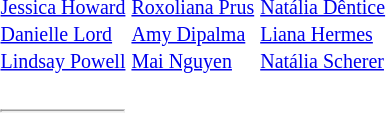<table>
<tr>
<th scope=row style="text-align:left"></th>
<td><br><small><a href='#'>Jessica Howard</a><br><a href='#'>Danielle Lord</a><br><a href='#'>Lindsay Powell</a></small></td>
<td><br><small><a href='#'>Roxoliana Prus</a><br><a href='#'>Amy Dipalma</a><br><a href='#'>Mai Nguyen</a></small></td>
<td><br><small><a href='#'>Natália Dêntice</a><br><a href='#'>Liana Hermes</a><br><a href='#'>Natália Scherer</a></small></td>
</tr>
<tr>
<th scope=row style="text-align:left"></th>
<td></td>
<td></td>
<td></td>
</tr>
<tr>
<th scope=row style="text-align:left"></th>
<td></td>
<td></td>
<td></td>
</tr>
<tr>
<th scope=row style="text-align:left"></th>
<td></td>
<td></td>
<td></td>
</tr>
<tr>
<th scope=row style="text-align:left"></th>
<td><hr></td>
<td></td>
<td></td>
</tr>
<tr>
<th scope=row style="text-align:left"></th>
<td></td>
<td></td>
<td></td>
</tr>
<tr>
<th scope=row style="text-align:left"></th>
<td></td>
<td></td>
<td></td>
</tr>
</table>
